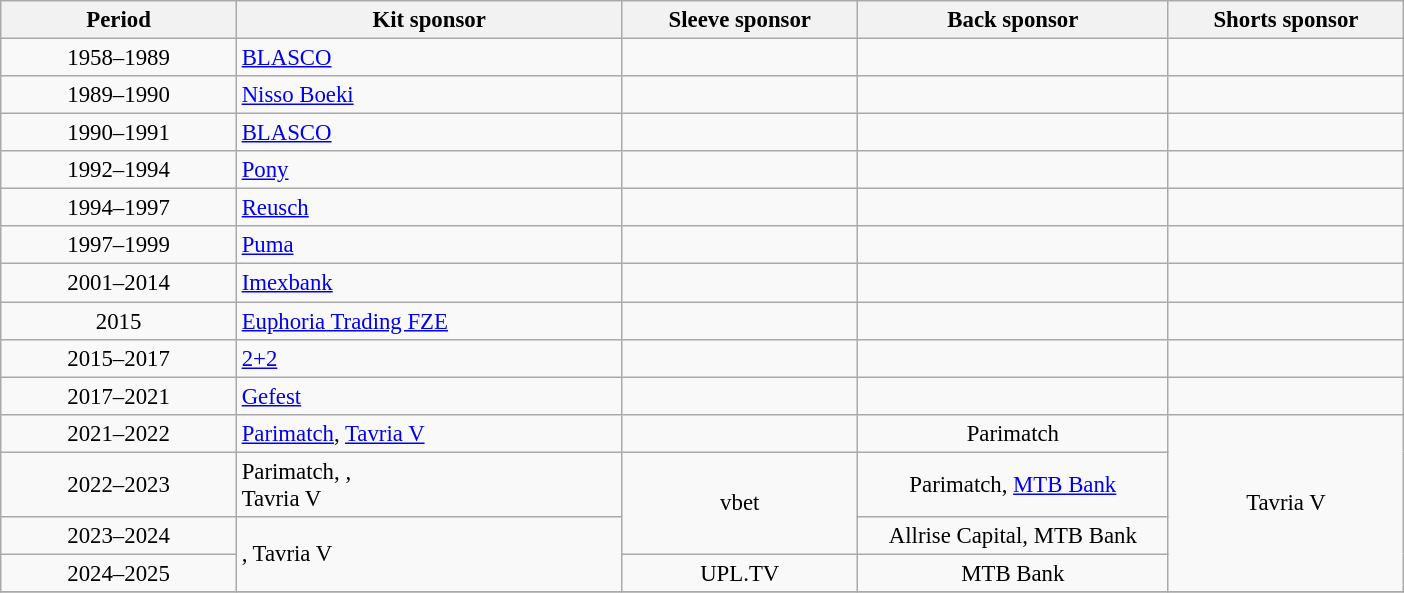<table class="wikitable" style="font-size: 95%; text-align: center; ">
<tr>
<th width=150>Period</th>
<th width=250>Kit sponsor</th>
<th width=150>Sleeve sponsor</th>
<th width=200>Back sponsor</th>
<th width=150>Shorts sponsor</th>
</tr>
<tr>
<td align="center">1958–1989</td>
<td align="left"> <a href='#'>BLASCO</a></td>
<td></td>
<td></td>
<td></td>
</tr>
<tr>
<td align="center">1989–1990</td>
<td align="left"> <a href='#'>Nisso Boeki</a></td>
<td></td>
<td></td>
<td></td>
</tr>
<tr>
<td align="center">1990–1991</td>
<td align="left"> <a href='#'>BLASCO</a></td>
<td></td>
<td></td>
<td></td>
</tr>
<tr>
<td align="center">1992–1994</td>
<td align="left"> <a href='#'>Pony</a></td>
<td></td>
<td></td>
<td></td>
</tr>
<tr>
<td align="center">1994–1997</td>
<td align="left"> <a href='#'>Reusch</a></td>
<td></td>
<td></td>
<td></td>
</tr>
<tr>
<td align="center">1997–1999</td>
<td align="left"> <a href='#'>Puma</a></td>
<td></td>
<td></td>
<td></td>
</tr>
<tr>
<td align="center">2001–2014</td>
<td align="left"> <a href='#'>Imexbank</a></td>
<td></td>
<td></td>
<td></td>
</tr>
<tr>
<td align="center">2015</td>
<td align="left"> <a href='#'>Euphoria Trading FZE</a></td>
<td></td>
<td></td>
<td></td>
</tr>
<tr>
<td align="center">2015–2017</td>
<td align="left"> <a href='#'>2+2</a></td>
<td></td>
<td></td>
<td></td>
</tr>
<tr>
<td align="center">2017–2021</td>
<td align="left"> <a href='#'>Gefest</a></td>
<td></td>
<td></td>
<td></td>
</tr>
<tr>
<td align="center">2021–2022</td>
<td align="left"> <a href='#'>Parimatch</a>,  <a href='#'>Tavria V</a></td>
<td></td>
<td>Parimatch</td>
<td rowspan="4">Tavria V</td>
</tr>
<tr>
<td align="center">2022–2023</td>
<td align="left">Parimatch,  ,<br>Tavria V</td>
<td rowspan="2">vbet</td>
<td>Parimatch, <a href='#'>MTB Bank</a><br></td>
</tr>
<tr>
<td align="center">2023–2024</td>
<td rowspan="2" align="left"> , Tavria V<br></td>
<td>Allrise Capital, MTB Bank<br></td>
</tr>
<tr>
<td align="center">2024–2025<br></td>
<td>UPL.TV</td>
<td>MTB Bank<br></td>
</tr>
<tr>
</tr>
</table>
